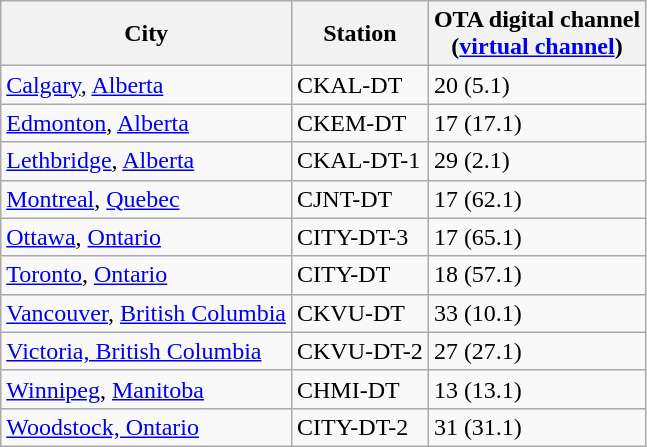<table class="wikitable">
<tr>
<th>City</th>
<th>Station</th>
<th>OTA digital channel<br>(<a href='#'>virtual channel</a>)</th>
</tr>
<tr>
<td><a href='#'>Calgary</a>, <a href='#'>Alberta</a></td>
<td>CKAL-DT</td>
<td>20 (5.1)</td>
</tr>
<tr>
<td><a href='#'>Edmonton</a>, <a href='#'>Alberta</a></td>
<td>CKEM-DT</td>
<td>17 (17.1)</td>
</tr>
<tr>
<td><a href='#'>Lethbridge</a>, <a href='#'>Alberta</a></td>
<td>CKAL-DT-1</td>
<td>29 (2.1)</td>
</tr>
<tr>
<td><a href='#'>Montreal</a>, <a href='#'>Quebec</a></td>
<td>CJNT-DT</td>
<td>17 (62.1)</td>
</tr>
<tr>
<td><a href='#'>Ottawa</a>, <a href='#'>Ontario</a></td>
<td>CITY-DT-3</td>
<td>17 (65.1)</td>
</tr>
<tr>
<td><a href='#'>Toronto</a>, <a href='#'>Ontario</a></td>
<td>CITY-DT</td>
<td>18 (57.1)</td>
</tr>
<tr>
<td><a href='#'>Vancouver</a>, <a href='#'>British Columbia</a></td>
<td>CKVU-DT</td>
<td>33 (10.1)</td>
</tr>
<tr>
<td><a href='#'>Victoria, British Columbia</a></td>
<td>CKVU-DT-2</td>
<td>27 (27.1)</td>
</tr>
<tr>
<td><a href='#'>Winnipeg</a>, <a href='#'>Manitoba</a></td>
<td>CHMI-DT</td>
<td>13 (13.1)</td>
</tr>
<tr>
<td><a href='#'>Woodstock, Ontario</a></td>
<td>CITY-DT-2</td>
<td>31 (31.1)</td>
</tr>
</table>
